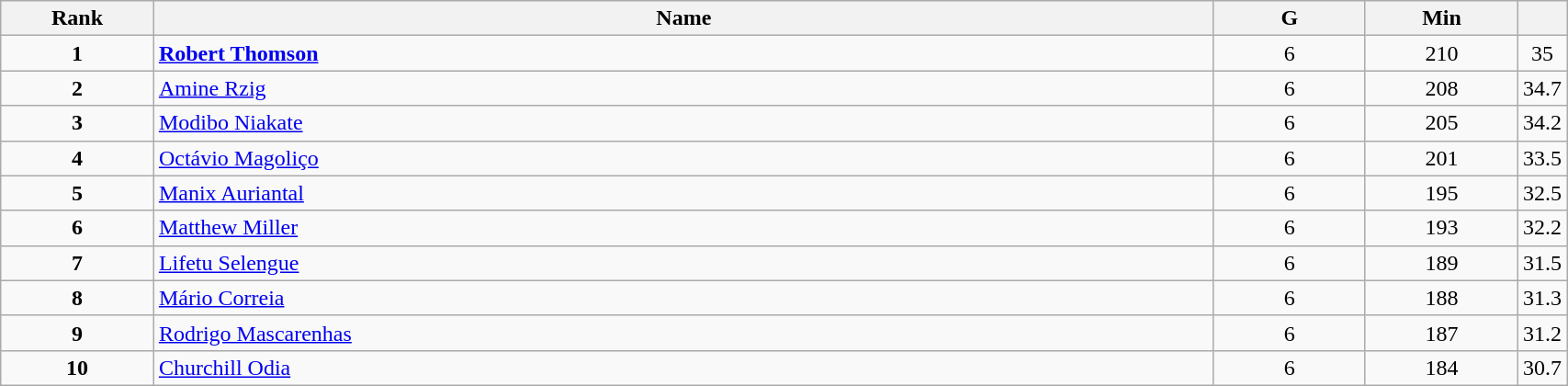<table class="wikitable" style="width:90%;">
<tr>
<th style="width:10%;">Rank</th>
<th style="width:70%;">Name</th>
<th style="width:10%;">G</th>
<th style="width:10%;">Min</th>
<th style="width:10%;"></th>
</tr>
<tr align=center>
<td><strong>1</strong></td>
<td align=left> <strong><a href='#'>Robert Thomson</a></strong></td>
<td>6</td>
<td>210</td>
<td>35</td>
</tr>
<tr align=center>
<td><strong>2</strong></td>
<td align=left> <a href='#'>Amine Rzig</a></td>
<td>6</td>
<td>208</td>
<td>34.7</td>
</tr>
<tr align=center>
<td><strong>3</strong></td>
<td align=left> <a href='#'>Modibo Niakate</a></td>
<td>6</td>
<td>205</td>
<td>34.2</td>
</tr>
<tr align=center>
<td><strong>4</strong></td>
<td align=left> <a href='#'>Octávio Magoliço</a></td>
<td>6</td>
<td>201</td>
<td>33.5</td>
</tr>
<tr align=center>
<td><strong>5</strong></td>
<td align=left> <a href='#'>Manix Auriantal</a></td>
<td>6</td>
<td>195</td>
<td>32.5</td>
</tr>
<tr align=center>
<td><strong>6</strong></td>
<td align=left> <a href='#'>Matthew Miller</a></td>
<td>6</td>
<td>193</td>
<td>32.2</td>
</tr>
<tr align=center>
<td><strong>7</strong></td>
<td align=left> <a href='#'>Lifetu Selengue</a></td>
<td>6</td>
<td>189</td>
<td>31.5</td>
</tr>
<tr align=center>
<td><strong>8</strong></td>
<td align=left> <a href='#'>Mário Correia</a></td>
<td>6</td>
<td>188</td>
<td>31.3</td>
</tr>
<tr align=center>
<td><strong>9</strong></td>
<td align=left> <a href='#'>Rodrigo Mascarenhas</a></td>
<td>6</td>
<td>187</td>
<td>31.2</td>
</tr>
<tr align=center>
<td><strong>10</strong></td>
<td align=left> <a href='#'>Churchill Odia</a></td>
<td>6</td>
<td>184</td>
<td>30.7</td>
</tr>
</table>
